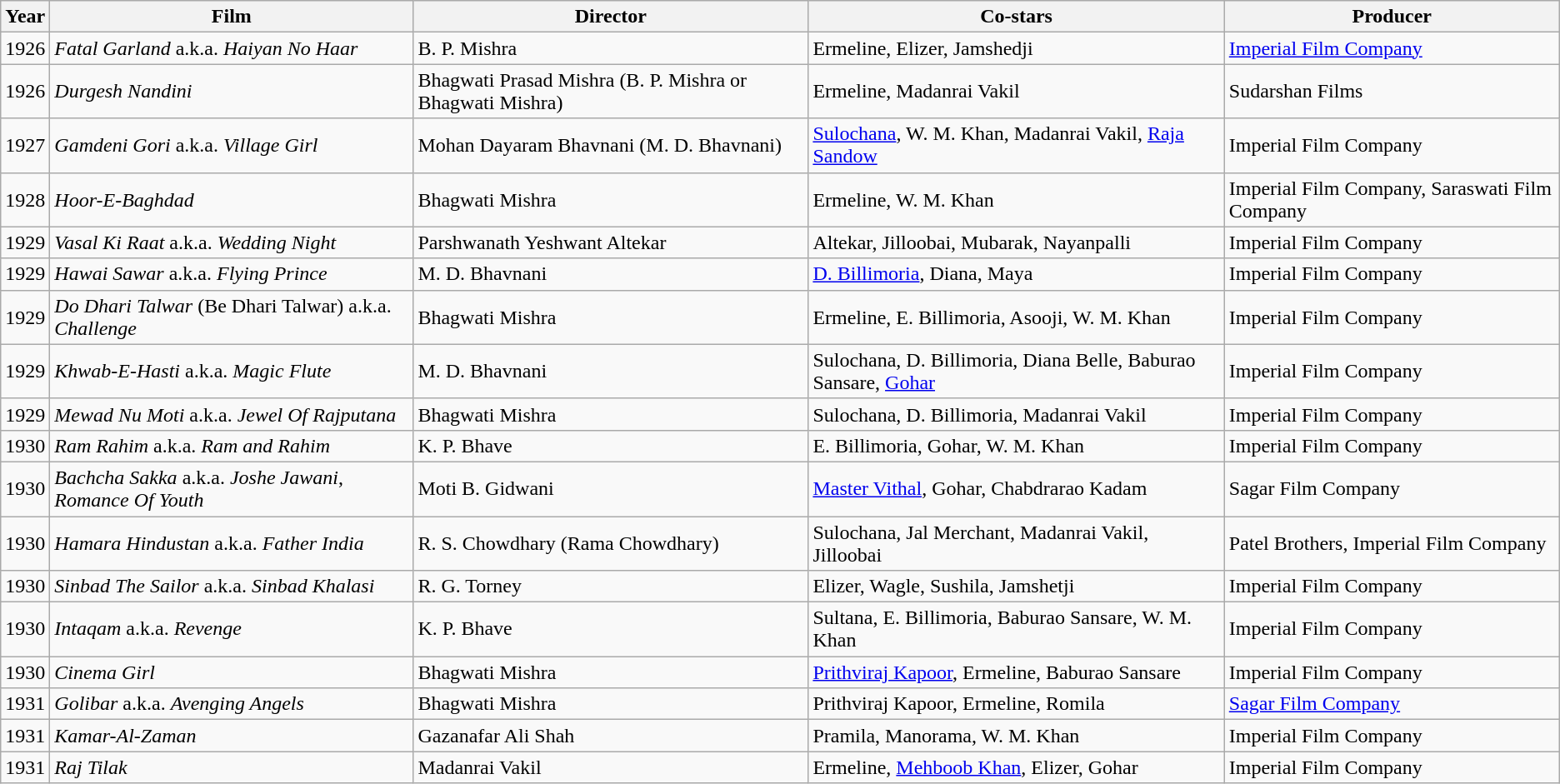<table class="wikitable">
<tr>
<th>Year</th>
<th>Film</th>
<th>Director</th>
<th>Co-stars</th>
<th>Producer</th>
</tr>
<tr>
<td>1926</td>
<td><em>Fatal Garland</em> a.k.a. <em>Haiyan No Haar</em></td>
<td>B. P. Mishra</td>
<td>Ermeline, Elizer, Jamshedji</td>
<td><a href='#'>Imperial Film Company</a></td>
</tr>
<tr>
<td>1926</td>
<td><em>Durgesh Nandini</em></td>
<td>Bhagwati Prasad Mishra (B. P. Mishra or Bhagwati Mishra)</td>
<td>Ermeline, Madanrai Vakil</td>
<td>Sudarshan Films</td>
</tr>
<tr>
<td>1927</td>
<td><em>Gamdeni Gori</em> a.k.a. <em>Village Girl</em></td>
<td>Mohan Dayaram Bhavnani (M. D. Bhavnani)</td>
<td><a href='#'>Sulochana</a>, W. M. Khan, Madanrai Vakil, <a href='#'>Raja Sandow</a></td>
<td>Imperial Film Company</td>
</tr>
<tr>
<td>1928</td>
<td><em>Hoor-E-Baghdad</em></td>
<td>Bhagwati Mishra</td>
<td>Ermeline, W. M. Khan</td>
<td>Imperial Film Company, Saraswati Film Company</td>
</tr>
<tr>
<td>1929</td>
<td><em>Vasal Ki Raat</em> a.k.a. <em>Wedding Night</em></td>
<td>Parshwanath Yeshwant Altekar</td>
<td>Altekar, Jilloobai, Mubarak, Nayanpalli</td>
<td>Imperial Film Company</td>
</tr>
<tr>
<td>1929</td>
<td><em>Hawai Sawar</em> a.k.a. <em>Flying Prince</em></td>
<td>M. D. Bhavnani</td>
<td><a href='#'>D. Billimoria</a>, Diana, Maya</td>
<td>Imperial Film Company</td>
</tr>
<tr>
<td>1929</td>
<td><em>Do Dhari Talwar</em> (Be Dhari Talwar) a.k.a. <em>Challenge</em></td>
<td>Bhagwati Mishra</td>
<td>Ermeline, E. Billimoria, Asooji, W. M. Khan</td>
<td>Imperial Film Company</td>
</tr>
<tr>
<td>1929</td>
<td><em>Khwab-E-Hasti</em> a.k.a. <em>Magic Flute</em></td>
<td>M. D. Bhavnani</td>
<td>Sulochana, D. Billimoria, Diana Belle, Baburao Sansare, <a href='#'>Gohar</a></td>
<td>Imperial Film Company</td>
</tr>
<tr>
<td>1929</td>
<td><em>Mewad Nu Moti</em> a.k.a. <em>Jewel Of Rajputana</em></td>
<td>Bhagwati Mishra</td>
<td>Sulochana, D. Billimoria, Madanrai Vakil</td>
<td>Imperial Film Company</td>
</tr>
<tr>
<td>1930</td>
<td><em>Ram Rahim</em> a.k.a. <em>Ram and Rahim</em></td>
<td>K. P. Bhave</td>
<td>E. Billimoria, Gohar, W. M. Khan</td>
<td>Imperial Film Company</td>
</tr>
<tr>
<td>1930</td>
<td><em>Bachcha Sakka</em> a.k.a. <em>Joshe Jawani</em>, <em>Romance Of Youth</em></td>
<td>Moti B. Gidwani</td>
<td><a href='#'>Master Vithal</a>, Gohar, Chabdrarao Kadam</td>
<td>Sagar Film Company</td>
</tr>
<tr>
<td>1930</td>
<td><em>Hamara Hindustan</em> a.k.a. <em>Father India</em></td>
<td>R. S. Chowdhary (Rama Chowdhary)</td>
<td>Sulochana, Jal Merchant, Madanrai Vakil, Jilloobai</td>
<td>Patel Brothers, Imperial Film Company</td>
</tr>
<tr>
<td>1930</td>
<td><em>Sinbad The Sailor</em> a.k.a. <em>Sinbad Khalasi</em></td>
<td>R. G. Torney</td>
<td>Elizer, Wagle, Sushila, Jamshetji</td>
<td>Imperial Film Company</td>
</tr>
<tr>
<td>1930</td>
<td><em>Intaqam</em> a.k.a. <em>Revenge</em></td>
<td>K. P. Bhave</td>
<td>Sultana, E. Billimoria, Baburao Sansare, W. M. Khan</td>
<td>Imperial Film Company</td>
</tr>
<tr>
<td>1930</td>
<td><em>Cinema Girl</em></td>
<td>Bhagwati Mishra</td>
<td><a href='#'>Prithviraj Kapoor</a>, Ermeline, Baburao Sansare</td>
<td>Imperial Film Company</td>
</tr>
<tr>
<td>1931</td>
<td><em>Golibar</em> a.k.a. <em>Avenging Angels</em></td>
<td>Bhagwati Mishra</td>
<td>Prithviraj Kapoor, Ermeline, Romila</td>
<td><a href='#'>Sagar Film Company</a></td>
</tr>
<tr>
<td>1931</td>
<td><em>Kamar-Al-Zaman</em></td>
<td>Gazanafar Ali Shah</td>
<td>Pramila, Manorama, W. M. Khan</td>
<td>Imperial Film Company</td>
</tr>
<tr>
<td>1931</td>
<td><em>Raj Tilak</em></td>
<td>Madanrai Vakil</td>
<td>Ermeline, <a href='#'>Mehboob Khan</a>, Elizer, Gohar</td>
<td>Imperial Film Company</td>
</tr>
</table>
